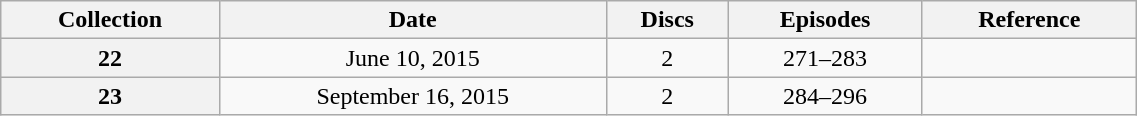<table class="wikitable" style="text-align: center; width: 60%;">
<tr>
<th scope="col" 175px;>Collection</th>
<th scope="col" 125px;>Date</th>
<th scope="col">Discs</th>
<th scope="col">Episodes</th>
<th scope="col">Reference</th>
</tr>
<tr>
<th scope="row">22</th>
<td>June 10, 2015</td>
<td>2</td>
<td>271–283</td>
<td></td>
</tr>
<tr>
<th scope="row">23</th>
<td>September 16, 2015</td>
<td>2</td>
<td>284–296</td>
<td></td>
</tr>
</table>
